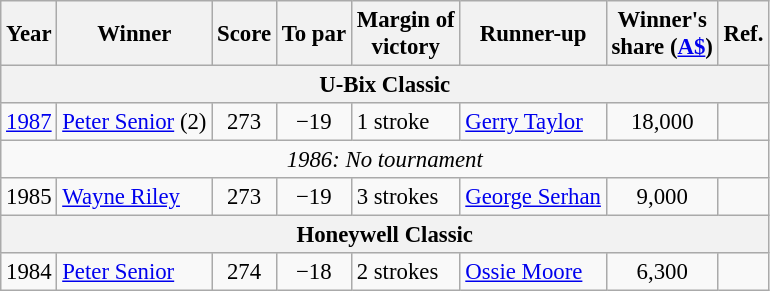<table class=wikitable style="font-size:95%">
<tr>
<th>Year</th>
<th>Winner</th>
<th>Score</th>
<th>To par</th>
<th>Margin of<br>victory</th>
<th>Runner-up</th>
<th>Winner's<br>share (<a href='#'>A$</a>)</th>
<th>Ref.</th>
</tr>
<tr>
<th colspan=9>U-Bix Classic</th>
</tr>
<tr>
<td><a href='#'>1987</a></td>
<td> <a href='#'>Peter Senior</a> (2)</td>
<td align=center>273</td>
<td align=center>−19</td>
<td>1 stroke</td>
<td> <a href='#'>Gerry Taylor</a></td>
<td align=center>18,000</td>
<td></td>
</tr>
<tr>
<td colspan=9 align=center><em>1986: No tournament</em></td>
</tr>
<tr>
<td>1985</td>
<td> <a href='#'>Wayne Riley</a></td>
<td align=center>273</td>
<td align=center>−19</td>
<td>3 strokes</td>
<td> <a href='#'>George Serhan</a></td>
<td align=center>9,000</td>
<td></td>
</tr>
<tr>
<th colspan=9>Honeywell Classic</th>
</tr>
<tr>
<td>1984</td>
<td> <a href='#'>Peter Senior</a></td>
<td align=center>274</td>
<td align=center>−18</td>
<td>2 strokes</td>
<td> <a href='#'>Ossie Moore</a></td>
<td align=center>6,300</td>
<td></td>
</tr>
</table>
